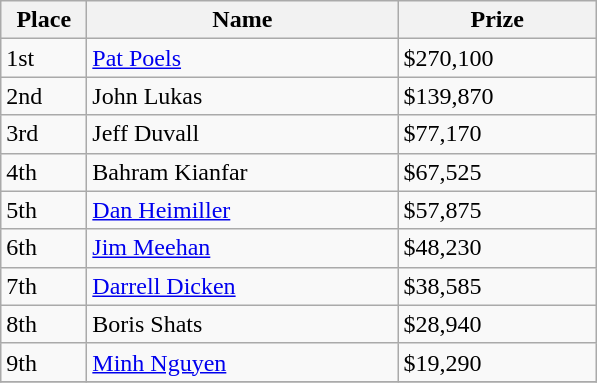<table class="wikitable">
<tr>
<th width="50">Place</th>
<th width="200">Name</th>
<th width="125">Prize</th>
</tr>
<tr>
<td>1st</td>
<td><a href='#'>Pat Poels</a></td>
<td>$270,100</td>
</tr>
<tr>
<td>2nd</td>
<td>John Lukas</td>
<td>$139,870</td>
</tr>
<tr>
<td>3rd</td>
<td>Jeff Duvall</td>
<td>$77,170</td>
</tr>
<tr>
<td>4th</td>
<td>Bahram Kianfar</td>
<td>$67,525</td>
</tr>
<tr>
<td>5th</td>
<td><a href='#'>Dan Heimiller</a></td>
<td>$57,875</td>
</tr>
<tr>
<td>6th</td>
<td><a href='#'>Jim Meehan</a></td>
<td>$48,230</td>
</tr>
<tr>
<td>7th</td>
<td><a href='#'>Darrell Dicken</a></td>
<td>$38,585</td>
</tr>
<tr>
<td>8th</td>
<td>Boris Shats</td>
<td>$28,940</td>
</tr>
<tr>
<td>9th</td>
<td><a href='#'>Minh Nguyen</a></td>
<td>$19,290</td>
</tr>
<tr>
</tr>
</table>
